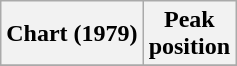<table class="wikitable plainrowheaders">
<tr>
<th scope="col">Chart (1979)</th>
<th scope="col">Peak<br>position</th>
</tr>
<tr>
</tr>
</table>
